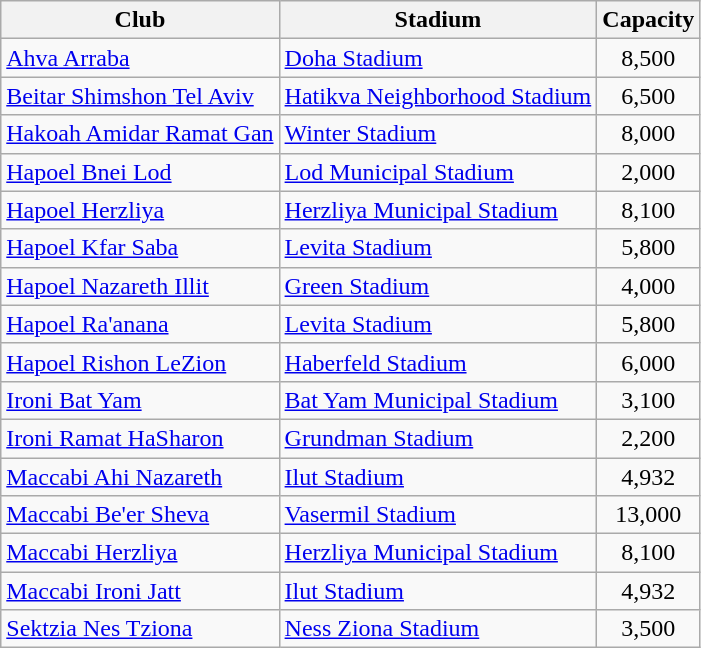<table class="wikitable sortable">
<tr>
<th>Club</th>
<th>Stadium</th>
<th>Capacity</th>
</tr>
<tr>
<td><a href='#'>Ahva Arraba</a></td>
<td><a href='#'>Doha Stadium</a></td>
<td align="center">8,500</td>
</tr>
<tr>
<td><a href='#'>Beitar Shimshon Tel Aviv</a></td>
<td><a href='#'>Hatikva Neighborhood Stadium</a></td>
<td align="center">6,500</td>
</tr>
<tr>
<td><a href='#'>Hakoah Amidar Ramat Gan</a></td>
<td><a href='#'>Winter Stadium</a></td>
<td align="center">8,000</td>
</tr>
<tr>
<td><a href='#'>Hapoel Bnei Lod</a></td>
<td><a href='#'>Lod Municipal Stadium</a></td>
<td align="center">2,000</td>
</tr>
<tr>
<td><a href='#'>Hapoel Herzliya</a></td>
<td><a href='#'>Herzliya Municipal Stadium</a></td>
<td align="center">8,100</td>
</tr>
<tr>
<td><a href='#'>Hapoel Kfar Saba</a></td>
<td><a href='#'>Levita Stadium</a></td>
<td align="center">5,800</td>
</tr>
<tr>
<td><a href='#'>Hapoel Nazareth Illit</a></td>
<td><a href='#'>Green Stadium</a></td>
<td align="center">4,000</td>
</tr>
<tr>
<td><a href='#'>Hapoel Ra'anana</a></td>
<td><a href='#'>Levita Stadium</a></td>
<td align="center">5,800</td>
</tr>
<tr>
<td><a href='#'>Hapoel Rishon LeZion</a></td>
<td><a href='#'>Haberfeld Stadium</a></td>
<td align="center">6,000</td>
</tr>
<tr>
<td><a href='#'>Ironi Bat Yam</a></td>
<td><a href='#'>Bat Yam Municipal Stadium</a></td>
<td align="center">3,100</td>
</tr>
<tr>
<td><a href='#'>Ironi Ramat HaSharon</a></td>
<td><a href='#'>Grundman Stadium</a></td>
<td align="center">2,200</td>
</tr>
<tr>
<td><a href='#'>Maccabi Ahi Nazareth</a></td>
<td><a href='#'>Ilut Stadium</a></td>
<td align="center">4,932</td>
</tr>
<tr>
<td><a href='#'>Maccabi Be'er Sheva</a></td>
<td><a href='#'>Vasermil Stadium</a></td>
<td align="center">13,000</td>
</tr>
<tr>
<td><a href='#'>Maccabi Herzliya</a></td>
<td><a href='#'>Herzliya Municipal Stadium</a></td>
<td align="center">8,100</td>
</tr>
<tr>
<td><a href='#'>Maccabi Ironi Jatt</a></td>
<td><a href='#'>Ilut Stadium</a></td>
<td align="center">4,932</td>
</tr>
<tr>
<td><a href='#'>Sektzia Nes Tziona</a></td>
<td><a href='#'>Ness Ziona Stadium</a></td>
<td align="center">3,500</td>
</tr>
</table>
